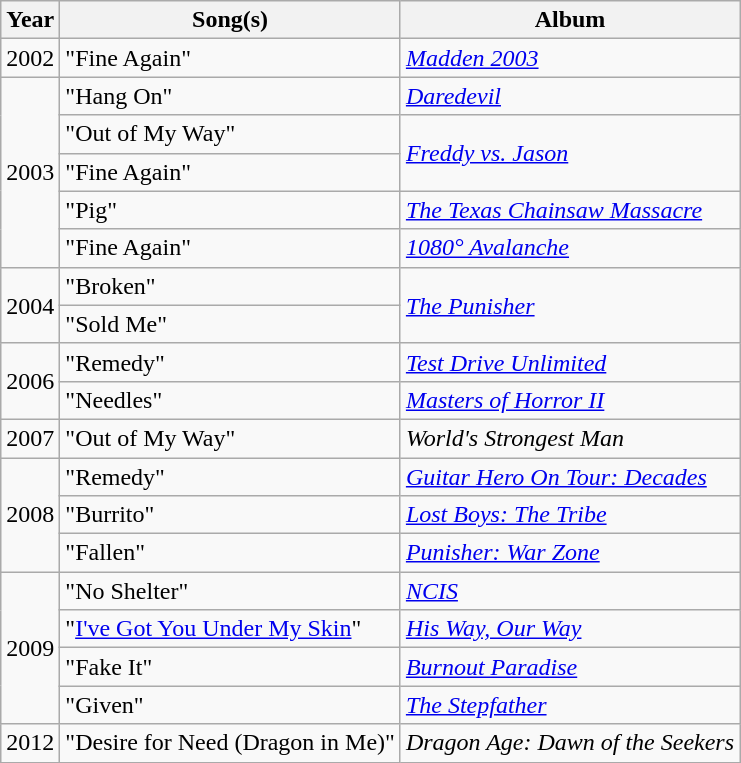<table class="wikitable">
<tr>
<th>Year</th>
<th>Song(s)</th>
<th>Album</th>
</tr>
<tr>
<td>2002</td>
<td>"Fine Again"</td>
<td><em><a href='#'>Madden 2003</a></em></td>
</tr>
<tr>
<td rowspan="5">2003</td>
<td>"Hang On"</td>
<td><em><a href='#'>Daredevil</a></em></td>
</tr>
<tr>
<td>"Out of My Way"</td>
<td rowspan="2"><em><a href='#'>Freddy vs. Jason</a></em></td>
</tr>
<tr>
<td>"Fine Again"</td>
</tr>
<tr>
<td>"Pig"</td>
<td><em><a href='#'>The Texas Chainsaw Massacre</a></em></td>
</tr>
<tr>
<td>"Fine Again"</td>
<td><em><a href='#'>1080° Avalanche</a></em></td>
</tr>
<tr>
<td rowspan="2">2004</td>
<td>"Broken" </td>
<td rowspan="2"><em><a href='#'>The Punisher</a></em></td>
</tr>
<tr>
<td>"Sold Me"</td>
</tr>
<tr>
<td rowspan="2">2006</td>
<td>"Remedy"</td>
<td><em><a href='#'>Test Drive Unlimited</a></em></td>
</tr>
<tr>
<td>"Needles" </td>
<td><em><a href='#'>Masters of Horror II</a></em></td>
</tr>
<tr>
<td>2007</td>
<td>"Out of My Way"</td>
<td><em>World's Strongest Man</em></td>
</tr>
<tr>
<td rowspan="3">2008</td>
<td>"Remedy"</td>
<td><em><a href='#'>Guitar Hero On Tour: Decades</a></em></td>
</tr>
<tr>
<td>"Burrito" </td>
<td><em><a href='#'>Lost Boys: The Tribe</a></em></td>
</tr>
<tr>
<td>"Fallen"</td>
<td><em><a href='#'>Punisher: War Zone</a></em></td>
</tr>
<tr>
<td rowspan="4">2009</td>
<td>"No Shelter"</td>
<td><em><a href='#'>NCIS</a></em></td>
</tr>
<tr>
<td>"<a href='#'>I've Got You Under My Skin</a>" </td>
<td><em><a href='#'>His Way, Our Way</a></em></td>
</tr>
<tr>
<td>"Fake It"</td>
<td><em><a href='#'>Burnout Paradise</a></em></td>
</tr>
<tr>
<td>"Given"</td>
<td><em><a href='#'>The Stepfather</a></em></td>
</tr>
<tr>
<td>2012</td>
<td>"Desire for Need (Dragon in Me)" </td>
<td><em>Dragon Age: Dawn of the Seekers</em></td>
</tr>
</table>
